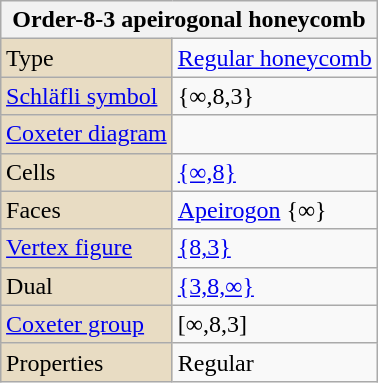<table class="wikitable" align="right" style="margin-left:10px">
<tr>
<th bgcolor=#e8dcc3 colspan=2>Order-8-3 apeirogonal honeycomb</th>
</tr>
<tr>
<td bgcolor=#e8dcc3>Type</td>
<td><a href='#'>Regular honeycomb</a></td>
</tr>
<tr>
<td bgcolor=#e8dcc3><a href='#'>Schläfli symbol</a></td>
<td>{∞,8,3}</td>
</tr>
<tr>
<td bgcolor=#e8dcc3><a href='#'>Coxeter diagram</a></td>
<td></td>
</tr>
<tr>
<td bgcolor=#e8dcc3>Cells</td>
<td><a href='#'>{∞,8}</a> </td>
</tr>
<tr>
<td bgcolor=#e8dcc3>Faces</td>
<td><a href='#'>Apeirogon</a> {∞}</td>
</tr>
<tr>
<td bgcolor=#e8dcc3><a href='#'>Vertex figure</a></td>
<td><a href='#'>{8,3}</a></td>
</tr>
<tr>
<td bgcolor=#e8dcc3>Dual</td>
<td><a href='#'>{3,8,∞}</a></td>
</tr>
<tr>
<td bgcolor=#e8dcc3><a href='#'>Coxeter group</a></td>
<td>[∞,8,3]</td>
</tr>
<tr>
<td bgcolor=#e8dcc3>Properties</td>
<td>Regular</td>
</tr>
</table>
